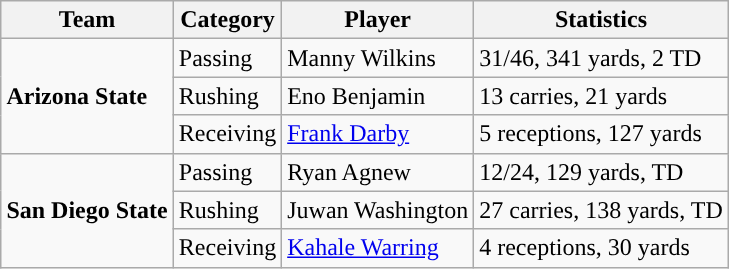<table class="wikitable" style="float: right;">
<tr>
<th>Team</th>
<th>Category</th>
<th>Player</th>
<th>Statistics</th>
</tr>
<tr>
<td rowspan=3><strong>Arizona State</strong></td>
<td>Passing</td>
<td>Manny Wilkins</td>
<td>31/46, 341 yards, 2 TD</td>
</tr>
<tr>
<td>Rushing</td>
<td>Eno Benjamin</td>
<td>13 carries, 21 yards</td>
</tr>
<tr>
<td>Receiving</td>
<td><a href='#'>Frank Darby</a></td>
<td>5 receptions, 127 yards</td>
</tr>
<tr>
<td rowspan=3><strong>San Diego State</strong></td>
<td>Passing</td>
<td>Ryan Agnew</td>
<td>12/24, 129 yards, TD</td>
</tr>
<tr>
<td>Rushing</td>
<td>Juwan Washington</td>
<td>27 carries, 138 yards, TD</td>
</tr>
<tr>
<td>Receiving</td>
<td><a href='#'>Kahale Warring</a></td>
<td>4 receptions, 30 yards</td>
</tr>
</table>
